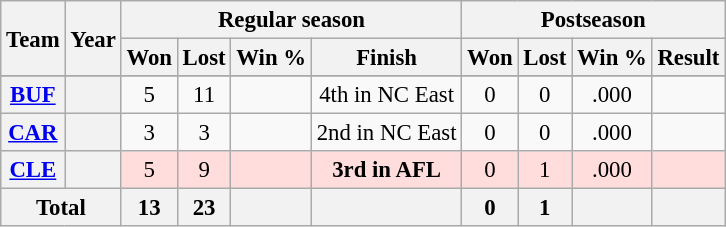<table class="wikitable" style="font-size: 95%; text-align:center;">
<tr>
<th rowspan=2>Team</th>
<th rowspan=2>Year</th>
<th colspan=4>Regular season</th>
<th colspan=4>Postseason</th>
</tr>
<tr>
<th>Won</th>
<th>Lost</th>
<th>Win %</th>
<th>Finish</th>
<th>Won</th>
<th>Lost</th>
<th>Win %</th>
<th>Result</th>
</tr>
<tr>
</tr>
<tr !>
<th><a href='#'>BUF</a></th>
<th></th>
<td>5</td>
<td>11</td>
<td></td>
<td>4th in NC East</td>
<td>0</td>
<td>0</td>
<td>.000</td>
<td></td>
</tr>
<tr>
<th><a href='#'>CAR</a></th>
<th></th>
<td>3</td>
<td>3</td>
<td></td>
<td>2nd in NC East</td>
<td>0</td>
<td>0</td>
<td>.000</td>
<td></td>
</tr>
<tr ! style="background:#fdd;">
<th><a href='#'>CLE</a></th>
<th></th>
<td>5</td>
<td>9</td>
<td></td>
<td><strong>3rd in AFL</strong></td>
<td>0</td>
<td>1</td>
<td>.000</td>
<td></td>
</tr>
<tr>
<th colspan=2>Total</th>
<th>13</th>
<th>23</th>
<th></th>
<th></th>
<th>0</th>
<th>1</th>
<th></th>
<th></th>
</tr>
</table>
